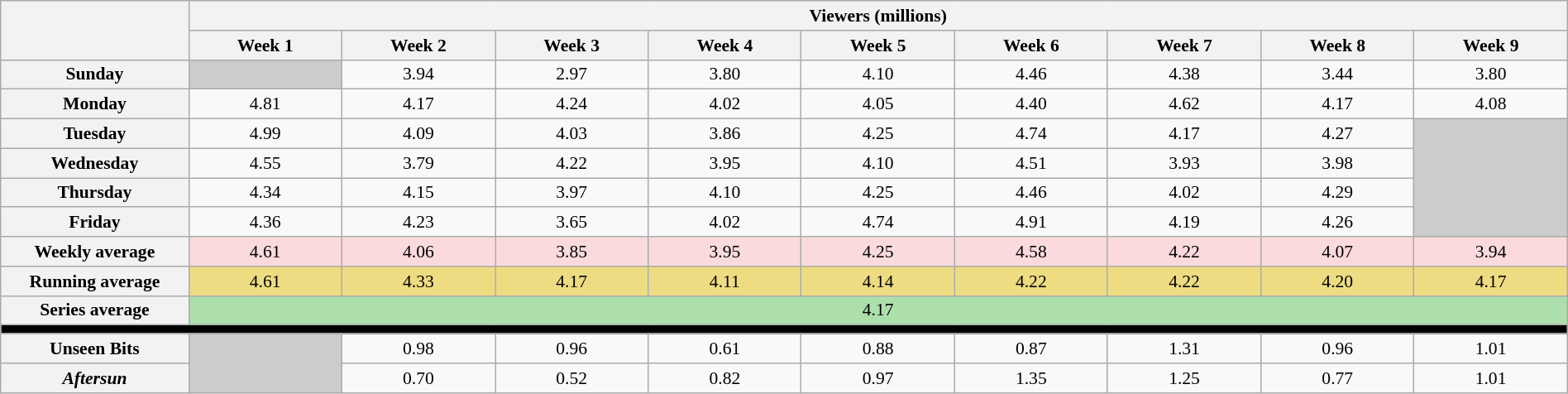<table class="wikitable" style="font-size:90%; text-align:center; width: 100%; margin-left: auto; margin-right: auto;">
<tr>
<th scope="col" rowspan="2" style="width:12%;"></th>
<th scope=col colspan=13>Viewers (millions)</th>
</tr>
<tr>
<th>Week 1</th>
<th>Week 2</th>
<th>Week 3</th>
<th>Week 4</th>
<th>Week 5</th>
<th>Week 6</th>
<th>Week 7</th>
<th>Week 8</th>
<th>Week 9</th>
</tr>
<tr>
<th>Sunday</th>
<td bgcolor="#CCCCCC"></td>
<td>3.94</td>
<td>2.97</td>
<td>3.80</td>
<td>4.10</td>
<td>4.46</td>
<td>4.38</td>
<td>3.44</td>
<td>3.80</td>
</tr>
<tr>
<th>Monday</th>
<td>4.81</td>
<td>4.17</td>
<td>4.24</td>
<td>4.02</td>
<td>4.05</td>
<td>4.40</td>
<td>4.62</td>
<td>4.17</td>
<td>4.08</td>
</tr>
<tr>
<th>Tuesday</th>
<td>4.99</td>
<td>4.09</td>
<td>4.03</td>
<td>3.86</td>
<td>4.25</td>
<td>4.74</td>
<td>4.17</td>
<td>4.27</td>
<td bgcolor="#CCCCCC" rowspan=4></td>
</tr>
<tr>
<th>Wednesday</th>
<td>4.55</td>
<td>3.79</td>
<td>4.22</td>
<td>3.95</td>
<td>4.10</td>
<td>4.51</td>
<td>3.93</td>
<td>3.98</td>
</tr>
<tr>
<th>Thursday</th>
<td>4.34</td>
<td>4.15</td>
<td>3.97</td>
<td>4.10</td>
<td>4.25</td>
<td>4.46</td>
<td>4.02</td>
<td>4.29</td>
</tr>
<tr>
<th>Friday</th>
<td>4.36</td>
<td>4.23</td>
<td>3.65</td>
<td>4.02</td>
<td>4.74</td>
<td>4.91</td>
<td>4.19</td>
<td>4.26</td>
</tr>
<tr>
<th>Weekly average</th>
<td style="background:#FADADD;">4.61</td>
<td style="background:#FADADD;">4.06</td>
<td style="background:#FADADD;">3.85</td>
<td style="background:#FADADD;">3.95</td>
<td style="background:#FADADD;">4.25</td>
<td style="background:#FADADD;">4.58</td>
<td style="background:#FADADD;">4.22</td>
<td style="background:#FADADD;">4.07</td>
<td style="background:#FADADD;">3.94</td>
</tr>
<tr>
<th>Running average</th>
<td style="background:#EEDC82;">4.61</td>
<td style="background:#EEDC82;">4.33</td>
<td style="background:#EEDC82;">4.17</td>
<td style="background:#EEDC82;">4.11</td>
<td style="background:#EEDC82;">4.14</td>
<td style="background:#EEDC82;">4.22</td>
<td style="background:#EEDC82;">4.22</td>
<td style="background:#EEDC82;">4.20</td>
<td style="background:#EEDC82;">4.17</td>
</tr>
<tr>
<th>Series average</th>
<td colspan="9" style="background:#ADDFAD;">4.17</td>
</tr>
<tr>
<th colspan="10" style="background:#000"></th>
</tr>
<tr>
<th>Unseen Bits</th>
<td rowspan="2" style="background:#ccc;"></td>
<td>0.98</td>
<td>0.96</td>
<td>0.61</td>
<td>0.88</td>
<td>0.87</td>
<td>1.31</td>
<td>0.96</td>
<td>1.01</td>
</tr>
<tr>
<th><em>Aftersun</em></th>
<td>0.70</td>
<td>0.52</td>
<td>0.82</td>
<td>0.97</td>
<td>1.35</td>
<td>1.25</td>
<td>0.77</td>
<td>1.01</td>
</tr>
</table>
